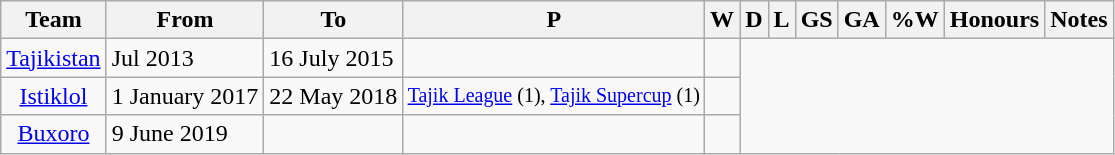<table class="wikitable sortable" style="text-align: center">
<tr>
<th class="unsortable">Team</th>
<th class="unsortable">From</th>
<th class="unsortable">To</th>
<th abbr="TOTAL OF MATCHES PLAYED">P</th>
<th abbr="MATCHES WON">W</th>
<th abbr="MATCHES DRAWN">D</th>
<th abbr="MATCHES LOST">L</th>
<th abbr="GOALS SCORED">GS</th>
<th abbr="GOAL AGAINST">GA</th>
<th abbr="PERCENTAGE OF MATCHES WON">%W</th>
<th abbr="HONOURS">Honours</th>
<th abbr="NOTES">Notes</th>
</tr>
<tr>
<td> <a href='#'>Tajikistan</a></td>
<td align=left>Jul 2013</td>
<td align=left>16 July 2015<br></td>
<td style="text-align:left;font-size:smaller"></td>
<td></td>
</tr>
<tr>
<td> <a href='#'>Istiklol</a></td>
<td align=left>1 January 2017</td>
<td align=left>22 May 2018<br></td>
<td style="text-align:left;font-size:smaller"><a href='#'>Tajik League</a> (1), <a href='#'>Tajik Supercup</a> (1)</td>
<td></td>
</tr>
<tr>
<td> <a href='#'>Buxoro</a></td>
<td align=left>9 June 2019</td>
<td align=left><br></td>
<td style="text-align:left;font-size:smaller"></td>
<td></td>
</tr>
</table>
